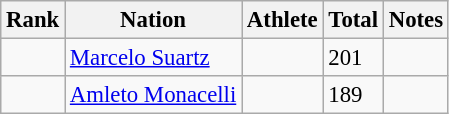<table class="wikitable sortable" style="font-size:95%" style="width:35em;" style="text-align:center">
<tr>
<th>Rank</th>
<th>Nation</th>
<th>Athlete</th>
<th>Total</th>
<th>Notes</th>
</tr>
<tr>
<td></td>
<td align=left><a href='#'>Marcelo Suartz</a></td>
<td align=left></td>
<td>201</td>
<td></td>
</tr>
<tr>
<td></td>
<td align=left><a href='#'>Amleto Monacelli</a></td>
<td align=left></td>
<td>189</td>
<td></td>
</tr>
</table>
